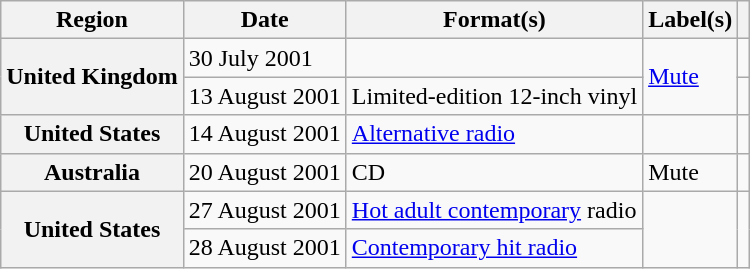<table class="wikitable plainrowheaders">
<tr>
<th scope="col">Region</th>
<th scope="col">Date</th>
<th scope="col">Format(s)</th>
<th scope="col">Label(s)</th>
<th scope="col"></th>
</tr>
<tr>
<th scope="row" rowspan="2">United Kingdom</th>
<td>30 July 2001</td>
<td></td>
<td rowspan="2"><a href='#'>Mute</a></td>
<td></td>
</tr>
<tr>
<td>13 August 2001</td>
<td>Limited-edition 12-inch vinyl</td>
<td></td>
</tr>
<tr>
<th scope="row">United States</th>
<td>14 August 2001</td>
<td><a href='#'>Alternative radio</a></td>
<td></td>
<td></td>
</tr>
<tr>
<th scope="row">Australia</th>
<td>20 August 2001</td>
<td>CD</td>
<td>Mute</td>
<td></td>
</tr>
<tr>
<th scope="row" rowspan="2">United States</th>
<td>27 August 2001</td>
<td><a href='#'>Hot adult contemporary</a> radio</td>
<td rowspan="2"></td>
<td rowspan="2"></td>
</tr>
<tr>
<td>28 August 2001</td>
<td><a href='#'>Contemporary hit radio</a></td>
</tr>
</table>
